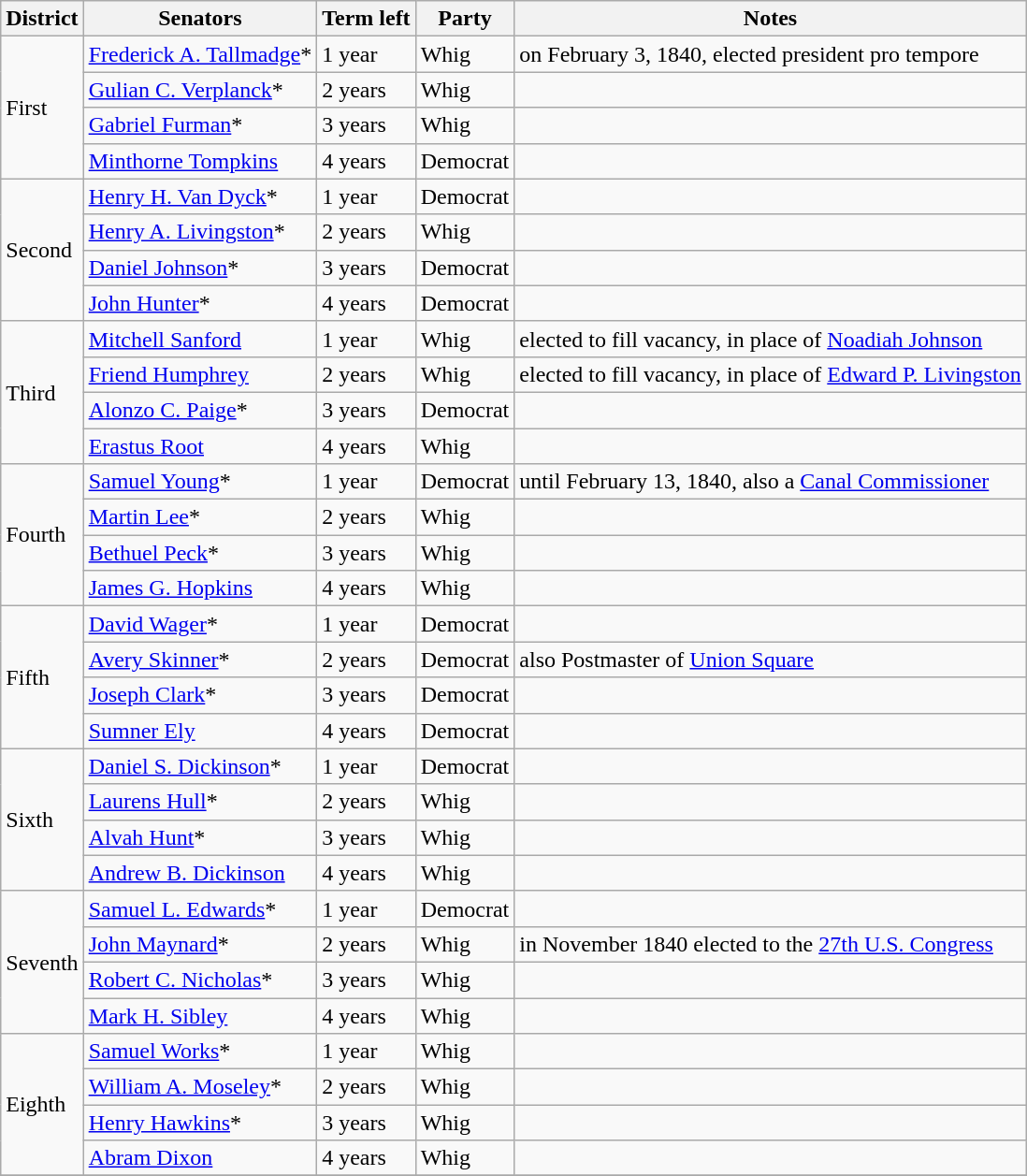<table class=wikitable>
<tr>
<th>District</th>
<th>Senators</th>
<th>Term left</th>
<th>Party</th>
<th>Notes</th>
</tr>
<tr>
<td rowspan="4">First</td>
<td><a href='#'>Frederick A. Tallmadge</a>*</td>
<td>1 year</td>
<td>Whig</td>
<td>on February 3, 1840, elected president pro tempore</td>
</tr>
<tr>
<td><a href='#'>Gulian C. Verplanck</a>*</td>
<td>2 years</td>
<td>Whig</td>
<td></td>
</tr>
<tr>
<td><a href='#'>Gabriel Furman</a>*</td>
<td>3 years</td>
<td>Whig</td>
<td></td>
</tr>
<tr>
<td><a href='#'>Minthorne Tompkins</a></td>
<td>4 years</td>
<td>Democrat</td>
<td></td>
</tr>
<tr>
<td rowspan="4">Second</td>
<td><a href='#'>Henry H. Van Dyck</a>*</td>
<td>1 year</td>
<td>Democrat</td>
<td></td>
</tr>
<tr>
<td><a href='#'>Henry A. Livingston</a>*</td>
<td>2 years</td>
<td>Whig</td>
<td></td>
</tr>
<tr>
<td><a href='#'>Daniel Johnson</a>*</td>
<td>3 years</td>
<td>Democrat</td>
<td></td>
</tr>
<tr>
<td><a href='#'>John Hunter</a>*</td>
<td>4 years</td>
<td>Democrat</td>
<td></td>
</tr>
<tr>
<td rowspan="4">Third</td>
<td><a href='#'>Mitchell Sanford</a></td>
<td>1 year</td>
<td>Whig</td>
<td>elected to fill vacancy, in place of <a href='#'>Noadiah Johnson</a></td>
</tr>
<tr>
<td><a href='#'>Friend Humphrey</a></td>
<td>2 years</td>
<td>Whig</td>
<td>elected to fill vacancy, in place of <a href='#'>Edward P. Livingston</a></td>
</tr>
<tr>
<td><a href='#'>Alonzo C. Paige</a>*</td>
<td>3 years</td>
<td>Democrat</td>
<td></td>
</tr>
<tr>
<td><a href='#'>Erastus Root</a></td>
<td>4 years</td>
<td>Whig</td>
<td></td>
</tr>
<tr>
<td rowspan="4">Fourth</td>
<td><a href='#'>Samuel Young</a>*</td>
<td>1 year</td>
<td>Democrat</td>
<td>until February 13, 1840, also a <a href='#'>Canal Commissioner</a></td>
</tr>
<tr>
<td><a href='#'>Martin Lee</a>*</td>
<td>2 years</td>
<td>Whig</td>
<td></td>
</tr>
<tr>
<td><a href='#'>Bethuel Peck</a>*</td>
<td>3 years</td>
<td>Whig</td>
<td></td>
</tr>
<tr>
<td><a href='#'>James G. Hopkins</a></td>
<td>4 years</td>
<td>Whig</td>
<td></td>
</tr>
<tr>
<td rowspan="4">Fifth</td>
<td><a href='#'>David Wager</a>*</td>
<td>1 year</td>
<td>Democrat</td>
<td></td>
</tr>
<tr>
<td><a href='#'>Avery Skinner</a>*</td>
<td>2 years</td>
<td>Democrat</td>
<td>also Postmaster of <a href='#'>Union Square</a></td>
</tr>
<tr>
<td><a href='#'>Joseph Clark</a>*</td>
<td>3 years</td>
<td>Democrat</td>
<td></td>
</tr>
<tr>
<td><a href='#'>Sumner Ely</a></td>
<td>4 years</td>
<td>Democrat</td>
<td></td>
</tr>
<tr>
<td rowspan="4">Sixth</td>
<td><a href='#'>Daniel S. Dickinson</a>*</td>
<td>1 year</td>
<td>Democrat</td>
<td></td>
</tr>
<tr>
<td><a href='#'>Laurens Hull</a>*</td>
<td>2 years</td>
<td>Whig</td>
<td></td>
</tr>
<tr>
<td><a href='#'>Alvah Hunt</a>*</td>
<td>3 years</td>
<td>Whig</td>
<td></td>
</tr>
<tr>
<td><a href='#'>Andrew B. Dickinson</a></td>
<td>4 years</td>
<td>Whig</td>
<td></td>
</tr>
<tr>
<td rowspan="4">Seventh</td>
<td><a href='#'>Samuel L. Edwards</a>*</td>
<td>1 year</td>
<td>Democrat</td>
<td></td>
</tr>
<tr>
<td><a href='#'>John Maynard</a>*</td>
<td>2 years</td>
<td>Whig</td>
<td>in November 1840 elected to the <a href='#'>27th U.S. Congress</a></td>
</tr>
<tr>
<td><a href='#'>Robert C. Nicholas</a>*</td>
<td>3 years</td>
<td>Whig</td>
<td></td>
</tr>
<tr>
<td><a href='#'>Mark H. Sibley</a></td>
<td>4 years</td>
<td>Whig</td>
<td></td>
</tr>
<tr>
<td rowspan="4">Eighth</td>
<td><a href='#'>Samuel Works</a>*</td>
<td>1 year</td>
<td>Whig</td>
<td></td>
</tr>
<tr>
<td><a href='#'>William A. Moseley</a>*</td>
<td>2 years</td>
<td>Whig</td>
<td></td>
</tr>
<tr>
<td><a href='#'>Henry Hawkins</a>*</td>
<td>3 years</td>
<td>Whig</td>
<td></td>
</tr>
<tr>
<td><a href='#'>Abram Dixon</a></td>
<td>4 years</td>
<td>Whig</td>
<td></td>
</tr>
<tr>
</tr>
</table>
